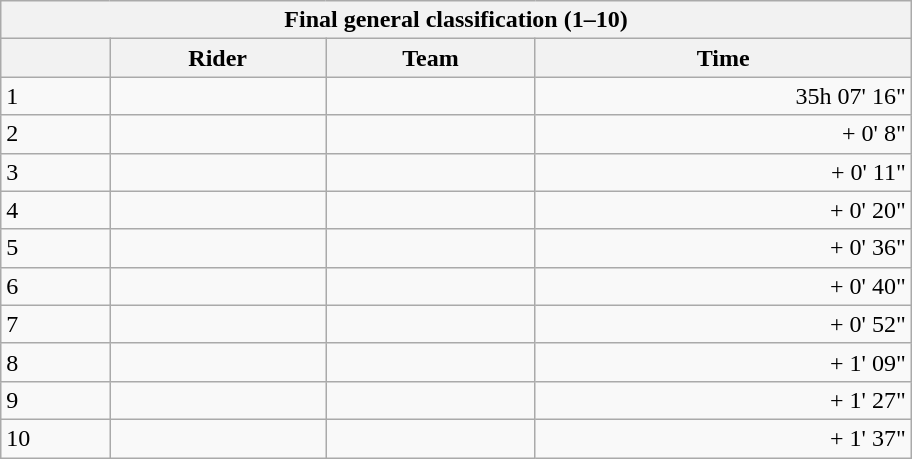<table class="wikitable" style="width:38em;margin-bottom:0">
<tr>
<th colspan=4>Final general classification (1–10)</th>
</tr>
<tr>
<th></th>
<th>Rider</th>
<th>Team</th>
<th>Time</th>
</tr>
<tr>
<td>1</td>
<td> </td>
<td></td>
<td align="right">35h 07' 16"</td>
</tr>
<tr>
<td>2</td>
<td></td>
<td></td>
<td align="right">+ 0' 8"</td>
</tr>
<tr>
<td>3</td>
<td></td>
<td></td>
<td align="right">+ 0' 11"</td>
</tr>
<tr>
<td>4</td>
<td></td>
<td></td>
<td align="right">+ 0' 20"</td>
</tr>
<tr>
<td>5</td>
<td></td>
<td></td>
<td align="right">+ 0' 36"</td>
</tr>
<tr>
<td>6</td>
<td></td>
<td></td>
<td align="right">+ 0' 40"</td>
</tr>
<tr>
<td>7</td>
<td></td>
<td></td>
<td align="right">+ 0' 52"</td>
</tr>
<tr>
<td>8</td>
<td></td>
<td></td>
<td align="right">+ 1' 09"</td>
</tr>
<tr>
<td>9</td>
<td></td>
<td></td>
<td align="right">+ 1' 27"</td>
</tr>
<tr>
<td>10</td>
<td></td>
<td></td>
<td align="right">+ 1' 37"</td>
</tr>
</table>
